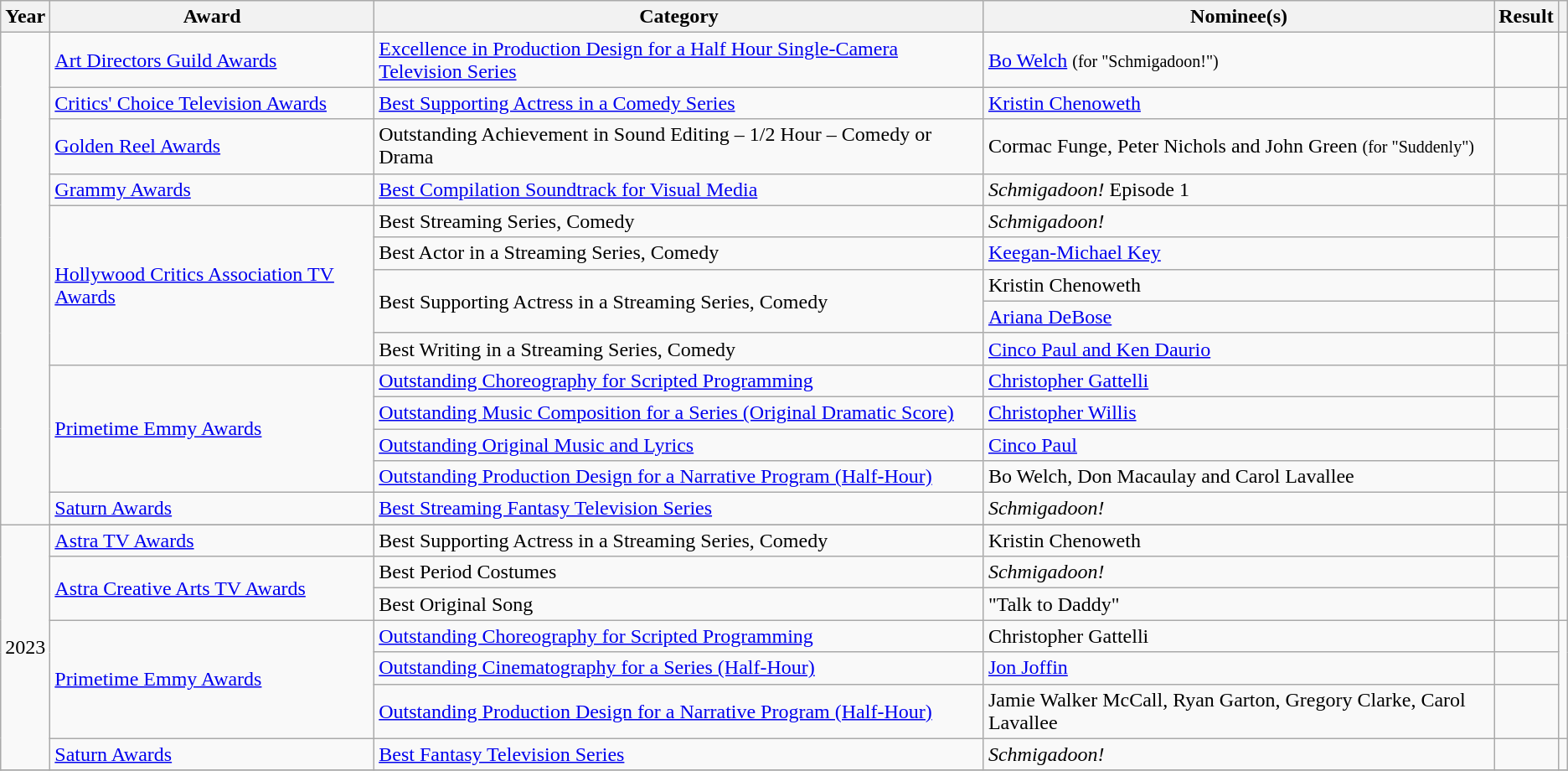<table class="wikitable sortable">
<tr>
<th>Year</th>
<th>Award</th>
<th>Category</th>
<th>Nominee(s)</th>
<th>Result</th>
<th></th>
</tr>
<tr>
<td rowspan="14"></td>
<td><a href='#'>Art Directors Guild Awards</a></td>
<td><a href='#'>Excellence in Production Design for a Half Hour Single-Camera Television Series</a></td>
<td><a href='#'>Bo Welch</a> <small>(for "Schmigadoon!")</small></td>
<td></td>
<td align="center"></td>
</tr>
<tr>
<td><a href='#'>Critics' Choice Television Awards</a></td>
<td><a href='#'>Best Supporting Actress in a Comedy Series</a></td>
<td><a href='#'>Kristin Chenoweth</a></td>
<td></td>
<td align="center"></td>
</tr>
<tr>
<td><a href='#'>Golden Reel Awards</a></td>
<td>Outstanding Achievement in Sound Editing – 1/2 Hour – Comedy or Drama</td>
<td>Cormac Funge, Peter Nichols and John Green <small>(for "Suddenly")</small></td>
<td></td>
<td align="center"></td>
</tr>
<tr>
<td><a href='#'>Grammy Awards</a></td>
<td><a href='#'>Best Compilation Soundtrack for Visual Media</a></td>
<td><em>Schmigadoon!</em> Episode 1</td>
<td></td>
<td align="center"></td>
</tr>
<tr>
<td rowspan="5"><a href='#'>Hollywood Critics Association TV Awards</a></td>
<td>Best Streaming Series, Comedy</td>
<td><em>Schmigadoon!</em></td>
<td></td>
<td rowspan="5" align="center"></td>
</tr>
<tr>
<td>Best Actor in a Streaming Series, Comedy</td>
<td><a href='#'>Keegan-Michael Key</a></td>
<td></td>
</tr>
<tr>
<td rowspan="2">Best Supporting Actress in a Streaming Series, Comedy</td>
<td>Kristin Chenoweth</td>
<td></td>
</tr>
<tr>
<td><a href='#'>Ariana DeBose</a></td>
<td></td>
</tr>
<tr>
<td>Best Writing in a Streaming Series, Comedy</td>
<td><a href='#'>Cinco Paul and Ken Daurio</a> </td>
<td></td>
</tr>
<tr>
<td rowspan="4"><a href='#'>Primetime Emmy Awards</a></td>
<td><a href='#'>Outstanding Choreography for Scripted Programming</a></td>
<td><a href='#'>Christopher Gattelli</a> <br></td>
<td></td>
<td rowspan="4" align="center"></td>
</tr>
<tr>
<td><a href='#'>Outstanding Music Composition for a Series (Original Dramatic Score)</a></td>
<td><a href='#'>Christopher Willis</a> </td>
<td></td>
</tr>
<tr>
<td><a href='#'>Outstanding Original Music and Lyrics</a></td>
<td><a href='#'>Cinco Paul</a> </td>
<td></td>
</tr>
<tr>
<td><a href='#'>Outstanding Production Design for a Narrative Program (Half-Hour)</a></td>
<td>Bo Welch, Don Macaulay and Carol Lavallee </td>
<td></td>
</tr>
<tr>
<td><a href='#'>Saturn Awards</a></td>
<td><a href='#'>Best Streaming Fantasy Television Series</a></td>
<td><em>Schmigadoon!</em></td>
<td></td>
<td align="center"></td>
</tr>
<tr>
<td rowspan="8">2023</td>
</tr>
<tr>
<td><a href='#'>Astra TV Awards</a></td>
<td rowspan="1">Best Supporting Actress in a Streaming Series, Comedy</td>
<td>Kristin Chenoweth</td>
<td></td>
<td rowspan="3" align="center"></td>
</tr>
<tr>
<td rowspan="2"><a href='#'>Astra Creative Arts TV Awards</a></td>
<td rowspan="1">Best Period Costumes</td>
<td><em>Schmigadoon!</em></td>
<td></td>
</tr>
<tr>
<td>Best Original Song</td>
<td>"Talk to Daddy"</td>
<td></td>
</tr>
<tr>
<td rowspan="3"><a href='#'>Primetime Emmy Awards</a></td>
<td><a href='#'>Outstanding Choreography for Scripted Programming</a></td>
<td>Christopher Gattelli </td>
<td></td>
<td rowspan="3" align="center"></td>
</tr>
<tr>
<td><a href='#'>Outstanding Cinematography for a Series (Half-Hour)</a></td>
<td><a href='#'>Jon Joffin</a> </td>
<td></td>
</tr>
<tr>
<td><a href='#'>Outstanding Production Design for a Narrative Program (Half-Hour)</a></td>
<td>Jamie Walker McCall, Ryan Garton, Gregory Clarke, Carol Lavallee </td>
<td></td>
</tr>
<tr>
<td><a href='#'>Saturn Awards</a></td>
<td><a href='#'>Best Fantasy Television Series</a></td>
<td><em>Schmigadoon!</em></td>
<td></td>
<td align="center" align="center"></td>
</tr>
<tr>
</tr>
</table>
